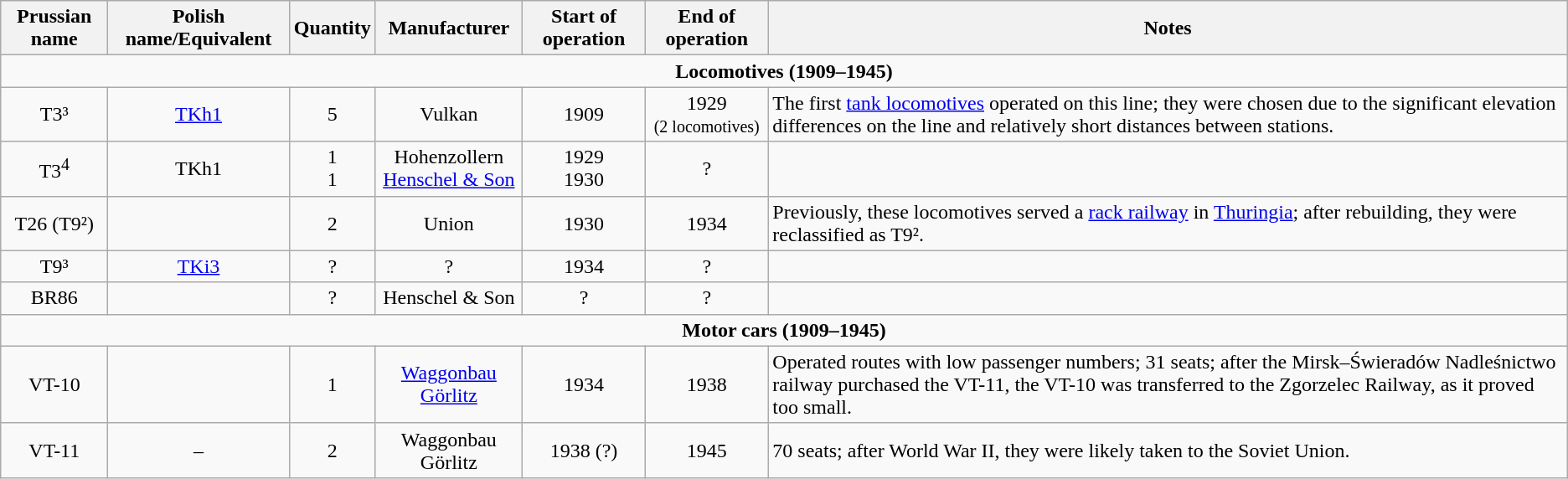<table class="wikitable" style="text-align:center">
<tr>
<th>Prussian name</th>
<th>Polish name/Equivalent</th>
<th>Quantity</th>
<th>Manufacturer</th>
<th>Start of operation</th>
<th>End of operation</th>
<th>Notes</th>
</tr>
<tr>
<td colspan="7" style="text-align:center"><strong>Locomotives (1909–1945)</strong></td>
</tr>
<tr>
<td>T3³</td>
<td><a href='#'>TKh1</a></td>
<td>5</td>
<td>Vulkan</td>
<td>1909</td>
<td>1929<br><small>(2 locomotives)</small></td>
<td style="text-align:left">The first <a href='#'>tank locomotives</a> operated on this line; they were chosen due to the significant elevation differences on the line and relatively short distances between stations.</td>
</tr>
<tr>
<td>T3<sup>4</sup></td>
<td>TKh1</td>
<td>1<br>1</td>
<td>Hohenzollern<br><a href='#'>Henschel & Son</a></td>
<td>1929<br>1930</td>
<td>?</td>
<td></td>
</tr>
<tr>
<td>T26 (T9²)</td>
<td></td>
<td>2</td>
<td>Union</td>
<td>1930</td>
<td>1934</td>
<td style="text-align:left">Previously, these locomotives served a <a href='#'>rack railway</a> in <a href='#'>Thuringia</a>; after rebuilding, they were reclassified as T9².</td>
</tr>
<tr>
<td>T9³</td>
<td><a href='#'>TKi3</a></td>
<td>?</td>
<td>?</td>
<td>1934</td>
<td>?</td>
<td></td>
</tr>
<tr>
<td>BR86</td>
<td></td>
<td>?</td>
<td>Henschel & Son</td>
<td>?</td>
<td>?</td>
<td></td>
</tr>
<tr>
<td colspan="7" style="text-align:center"><strong>Motor cars (1909–1945)</strong></td>
</tr>
<tr>
<td>VT-10</td>
<td></td>
<td>1</td>
<td><a href='#'>Waggonbau Görlitz</a></td>
<td>1934</td>
<td>1938</td>
<td style="text-align:left">Operated routes with low passenger numbers; 31 seats; after the Mirsk–Świeradów Nadleśnictwo railway purchased the VT-11, the VT-10 was transferred to the Zgorzelec Railway, as it proved too small.</td>
</tr>
<tr>
<td>VT-11</td>
<td>–</td>
<td>2</td>
<td>Waggonbau Görlitz</td>
<td>1938 (?)</td>
<td>1945</td>
<td style="text-align:left">70 seats; after World War II, they were likely taken to the Soviet Union.</td>
</tr>
</table>
